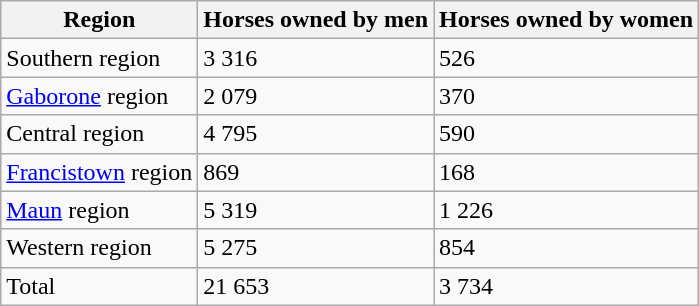<table class="wikitable sortable">
<tr>
<th>Region</th>
<th>Horses owned by men</th>
<th>Horses owned by women</th>
</tr>
<tr>
<td>Southern region</td>
<td>3 316</td>
<td>526</td>
</tr>
<tr>
<td><a href='#'>Gaborone</a> region</td>
<td>2 079</td>
<td>370</td>
</tr>
<tr>
<td>Central region</td>
<td>4 795</td>
<td>590</td>
</tr>
<tr>
<td><a href='#'>Francistown</a> region</td>
<td>869</td>
<td>168</td>
</tr>
<tr>
<td><a href='#'>Maun</a> region</td>
<td>5 319</td>
<td>1 226</td>
</tr>
<tr>
<td>Western region</td>
<td>5 275</td>
<td>854</td>
</tr>
<tr>
<td>Total</td>
<td>21 653</td>
<td>3 734</td>
</tr>
</table>
